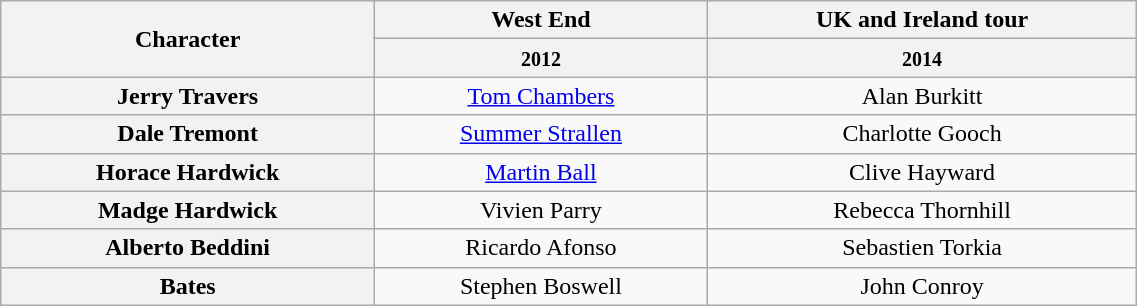<table class="wikitable" width="60%">
<tr>
<th rowspan="2" scope="col">Character</th>
<th scope="col" class="unsortable">West End</th>
<th scope="col" class="unsortable">UK and Ireland tour</th>
</tr>
<tr>
<th><small>2012</small></th>
<th><small>2014</small></th>
</tr>
<tr>
<th scope="row">Jerry Travers</th>
<td align="center" colspan="1"><a href='#'>Tom Chambers</a></td>
<td align="center" colspan="1">Alan Burkitt</td>
</tr>
<tr>
<th scope="row">Dale Tremont</th>
<td align="center" colspan="1"><a href='#'>Summer Strallen</a></td>
<td align="center" colspan="1">Charlotte Gooch</td>
</tr>
<tr>
<th scope="row">Horace Hardwick</th>
<td align="center" colspan="1"><a href='#'>Martin Ball</a></td>
<td align="center" colspan="1">Clive Hayward</td>
</tr>
<tr>
<th scope="row">Madge Hardwick</th>
<td align="center" colspan="1">Vivien Parry</td>
<td align="center" colspan="1">Rebecca Thornhill</td>
</tr>
<tr>
<th scope="row">Alberto Beddini</th>
<td align="center" colspan="1">Ricardo Afonso</td>
<td align="center" colspan="1">Sebastien Torkia</td>
</tr>
<tr>
<th scope="row">Bates</th>
<td align="center" colspan="1">Stephen Boswell</td>
<td align="center" colspan="1">John Conroy</td>
</tr>
</table>
